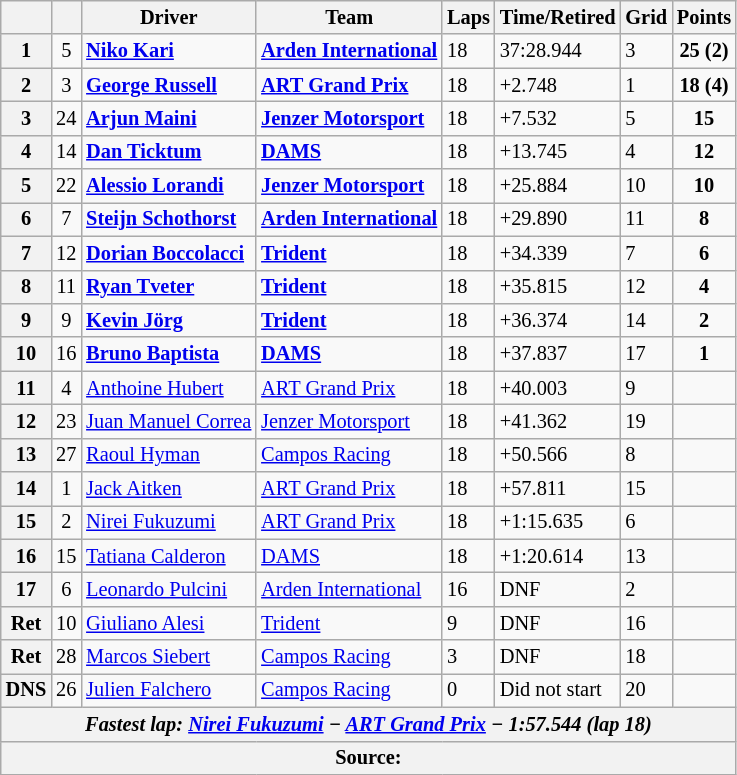<table class="wikitable" style="font-size:85%">
<tr>
<th></th>
<th></th>
<th>Driver</th>
<th>Team</th>
<th>Laps</th>
<th>Time/Retired</th>
<th>Grid</th>
<th>Points</th>
</tr>
<tr>
<th>1</th>
<td align="center">5</td>
<td><strong> <a href='#'>Niko Kari</a></strong></td>
<td><strong><a href='#'>Arden International</a></strong></td>
<td>18</td>
<td>37:28.944</td>
<td>3</td>
<td align="center"><strong>25 (2)</strong></td>
</tr>
<tr>
<th>2</th>
<td align="center">3</td>
<td><strong> <a href='#'>George Russell</a></strong></td>
<td><strong><a href='#'>ART Grand Prix</a></strong></td>
<td>18</td>
<td>+2.748</td>
<td>1</td>
<td align="center"><strong>18 (4)</strong></td>
</tr>
<tr>
<th>3</th>
<td align="center">24</td>
<td><strong> <a href='#'>Arjun Maini</a></strong></td>
<td><strong><a href='#'>Jenzer Motorsport</a></strong></td>
<td>18</td>
<td>+7.532</td>
<td>5</td>
<td align="center"><strong>15</strong></td>
</tr>
<tr>
<th>4</th>
<td align="center">14</td>
<td><strong> <a href='#'>Dan Ticktum</a></strong></td>
<td><strong><a href='#'>DAMS</a></strong></td>
<td>18</td>
<td>+13.745</td>
<td>4</td>
<td align="center"><strong>12</strong></td>
</tr>
<tr>
<th>5</th>
<td align="center">22</td>
<td><strong> <a href='#'>Alessio Lorandi</a></strong></td>
<td><strong><a href='#'>Jenzer Motorsport</a></strong></td>
<td>18</td>
<td>+25.884</td>
<td>10</td>
<td align="center"><strong>10</strong></td>
</tr>
<tr>
<th>6</th>
<td align="center">7</td>
<td><strong> <a href='#'>Steijn Schothorst</a></strong></td>
<td><strong><a href='#'>Arden International</a></strong></td>
<td>18</td>
<td>+29.890</td>
<td>11</td>
<td align="center"><strong>8</strong></td>
</tr>
<tr>
<th>7</th>
<td align="center">12</td>
<td><strong> <a href='#'>Dorian Boccolacci</a></strong></td>
<td><strong><a href='#'>Trident</a></strong></td>
<td>18</td>
<td>+34.339</td>
<td>7</td>
<td align="center"><strong>6</strong></td>
</tr>
<tr>
<th>8</th>
<td align="center">11</td>
<td><strong> <a href='#'>Ryan Tveter</a></strong></td>
<td><strong><a href='#'>Trident</a></strong></td>
<td>18</td>
<td>+35.815</td>
<td>12</td>
<td align="center"><strong>4</strong></td>
</tr>
<tr>
<th>9</th>
<td align="center">9</td>
<td><strong> <a href='#'>Kevin Jörg</a></strong></td>
<td><strong><a href='#'>Trident</a></strong></td>
<td>18</td>
<td>+36.374</td>
<td>14</td>
<td align="center"><strong>2</strong></td>
</tr>
<tr>
<th>10</th>
<td align="center">16</td>
<td><strong> <a href='#'>Bruno Baptista</a></strong></td>
<td><strong><a href='#'>DAMS</a></strong></td>
<td>18</td>
<td>+37.837</td>
<td>17</td>
<td align="center"><strong>1</strong></td>
</tr>
<tr>
<th>11</th>
<td align="center">4</td>
<td> <a href='#'>Anthoine Hubert</a></td>
<td><a href='#'>ART Grand Prix</a></td>
<td>18</td>
<td>+40.003</td>
<td>9</td>
<td></td>
</tr>
<tr>
<th>12</th>
<td align="center">23</td>
<td> <a href='#'>Juan Manuel Correa</a></td>
<td><a href='#'>Jenzer Motorsport</a></td>
<td>18</td>
<td>+41.362</td>
<td>19</td>
<td></td>
</tr>
<tr>
<th>13</th>
<td align="center">27</td>
<td> <a href='#'>Raoul Hyman</a></td>
<td><a href='#'>Campos Racing</a></td>
<td>18</td>
<td>+50.566</td>
<td>8</td>
<td></td>
</tr>
<tr>
<th>14</th>
<td align="center">1</td>
<td> <a href='#'>Jack Aitken</a></td>
<td><a href='#'>ART Grand Prix</a></td>
<td>18</td>
<td>+57.811</td>
<td>15</td>
<td></td>
</tr>
<tr>
<th>15</th>
<td align="center">2</td>
<td> <a href='#'>Nirei Fukuzumi</a></td>
<td><a href='#'>ART Grand Prix</a></td>
<td>18</td>
<td>+1:15.635</td>
<td>6</td>
<td></td>
</tr>
<tr>
<th>16</th>
<td align="center">15</td>
<td> <a href='#'>Tatiana Calderon</a></td>
<td><a href='#'>DAMS</a></td>
<td>18</td>
<td>+1:20.614</td>
<td>13</td>
<td></td>
</tr>
<tr>
<th>17</th>
<td align="center">6</td>
<td> <a href='#'>Leonardo Pulcini</a></td>
<td><a href='#'>Arden International</a></td>
<td>16</td>
<td>DNF</td>
<td>2</td>
<td></td>
</tr>
<tr>
<th>Ret</th>
<td align="center">10</td>
<td> <a href='#'>Giuliano Alesi</a></td>
<td><a href='#'>Trident</a></td>
<td>9</td>
<td>DNF</td>
<td>16</td>
<td></td>
</tr>
<tr>
<th>Ret</th>
<td align="center">28</td>
<td> <a href='#'>Marcos Siebert</a></td>
<td><a href='#'>Campos Racing</a></td>
<td>3</td>
<td>DNF</td>
<td>18</td>
<td></td>
</tr>
<tr>
<th>DNS</th>
<td align="center">26</td>
<td> <a href='#'>Julien Falchero</a></td>
<td><a href='#'>Campos Racing</a></td>
<td>0</td>
<td>Did not start</td>
<td>20</td>
<td></td>
</tr>
<tr>
<th colspan="8"><em>Fastest lap:  <strong><a href='#'>Nirei Fukuzumi</a> − <a href='#'>ART Grand Prix</a> − 1:57.544 (lap 18)<strong><em></th>
</tr>
<tr>
<th colspan="8">Source:</th>
</tr>
</table>
